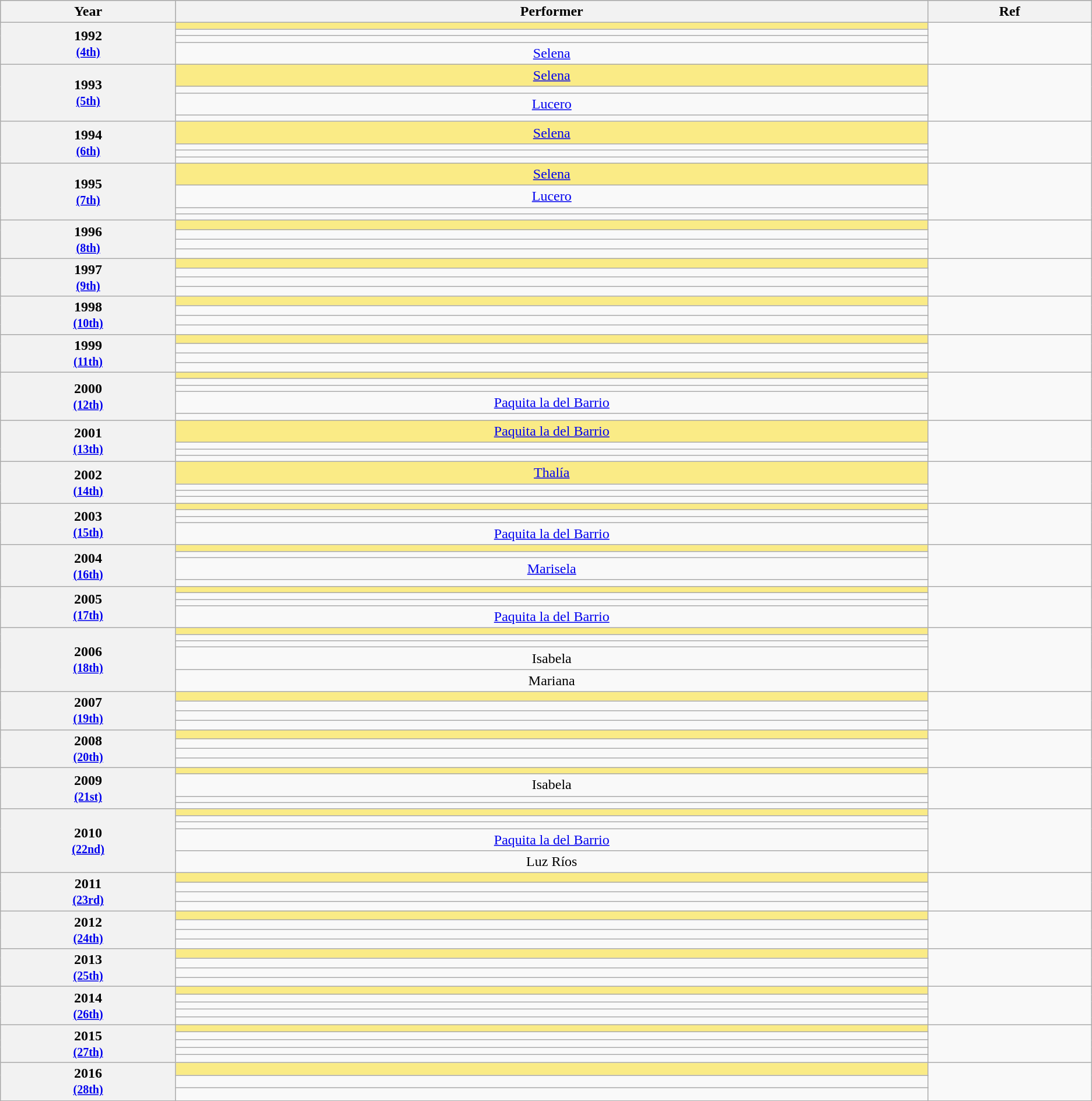<table class="wikitable sortable" style="text-align:center;">
<tr style="background:#bebebe;">
<th scope="col" style="width:1%;">Year</th>
<th scope="col" style="width:5%;">Performer</th>
<th scope="col" style="width:1%;" class="unsortable">Ref</th>
</tr>
<tr>
<th scope="row" rowspan=4>1992 <br><small><a href='#'>(4th)</a></small></th>
<td style="background:#FAEB86"></td>
<td rowspan=4></td>
</tr>
<tr>
<td></td>
</tr>
<tr>
<td></td>
</tr>
<tr>
<td><a href='#'>Selena</a></td>
</tr>
<tr>
<th scope="row" rowspan=4>1993 <br><small><a href='#'>(5th)</a></small></th>
<td style="background:#FAEB86"><a href='#'>Selena</a></td>
<td rowspan=4></td>
</tr>
<tr>
<td></td>
</tr>
<tr>
<td><a href='#'>Lucero</a></td>
</tr>
<tr>
<td></td>
</tr>
<tr>
<th scope="row" rowspan=4>1994 <br><small><a href='#'>(6th)</a></small></th>
<td style="background:#FAEB86"><a href='#'>Selena</a></td>
<td rowspan=4></td>
</tr>
<tr>
<td></td>
</tr>
<tr>
<td></td>
</tr>
<tr>
<td></td>
</tr>
<tr>
<th scope="row" rowspan=4>1995 <br><small><a href='#'>(7th)</a></small></th>
<td style="background:#FAEB86"><a href='#'>Selena</a></td>
<td rowspan=4></td>
</tr>
<tr>
<td><a href='#'>Lucero</a></td>
</tr>
<tr>
<td></td>
</tr>
<tr>
<td></td>
</tr>
<tr>
<th scope="row" rowspan=4>1996 <br><small><a href='#'>(8th)</a></small></th>
<td style="background:#FAEB86"></td>
<td rowspan=4></td>
</tr>
<tr>
<td></td>
</tr>
<tr>
<td></td>
</tr>
<tr>
<td></td>
</tr>
<tr>
<th scope="row" rowspan=4>1997 <br><small><a href='#'>(9th)</a></small></th>
<td style="background:#FAEB86"></td>
<td rowspan=4></td>
</tr>
<tr>
<td></td>
</tr>
<tr>
<td></td>
</tr>
<tr>
<td></td>
</tr>
<tr>
<th scope="row" rowspan=4>1998 <br><small><a href='#'>(10th)</a></small></th>
<td style="background:#FAEB86"></td>
<td rowspan=4></td>
</tr>
<tr>
<td></td>
</tr>
<tr>
<td></td>
</tr>
<tr>
<td></td>
</tr>
<tr>
<th scope="row" rowspan=4>1999 <br><small><a href='#'>(11th)</a></small></th>
<td style="background:#FAEB86"></td>
<td rowspan=4></td>
</tr>
<tr>
<td></td>
</tr>
<tr>
<td></td>
</tr>
<tr>
<td></td>
</tr>
<tr>
<th scope="row" rowspan=5>2000 <br><small><a href='#'>(12th)</a></small></th>
<td style="background:#FAEB86"></td>
<td rowspan=5></td>
</tr>
<tr>
<td></td>
</tr>
<tr>
<td></td>
</tr>
<tr>
<td><a href='#'>Paquita la del Barrio</a></td>
</tr>
<tr>
<td></td>
</tr>
<tr>
<th scope="row" rowspan=4>2001 <br><small><a href='#'>(13th)</a></small></th>
<td style="background:#FAEB86"><a href='#'>Paquita la del Barrio</a></td>
<td rowspan=4></td>
</tr>
<tr>
<td></td>
</tr>
<tr>
<td></td>
</tr>
<tr>
<td></td>
</tr>
<tr>
<th scope="row" rowspan=4>2002 <br><small><a href='#'>(14th)</a></small></th>
<td style="background:#FAEB86"><a href='#'>Thalía</a></td>
<td rowspan=4></td>
</tr>
<tr>
<td></td>
</tr>
<tr>
<td></td>
</tr>
<tr>
<td></td>
</tr>
<tr>
<th scope="row" rowspan=4>2003 <br><small><a href='#'>(15th)</a></small></th>
<td style="background:#FAEB86"></td>
<td rowspan=4></td>
</tr>
<tr>
<td></td>
</tr>
<tr>
<td></td>
</tr>
<tr>
<td><a href='#'>Paquita la del Barrio</a></td>
</tr>
<tr>
<th scope="row" rowspan=4>2004 <br><small><a href='#'>(16th)</a></small></th>
<td style="background:#FAEB86"></td>
<td rowspan=4></td>
</tr>
<tr>
<td></td>
</tr>
<tr>
<td><a href='#'>Marisela</a></td>
</tr>
<tr>
<td></td>
</tr>
<tr>
<th scope="row" rowspan=4>2005 <br><small><a href='#'>(17th)</a></small></th>
<td style="background:#FAEB86"></td>
<td rowspan=4></td>
</tr>
<tr>
<td></td>
</tr>
<tr>
<td></td>
</tr>
<tr>
<td><a href='#'>Paquita la del Barrio</a></td>
</tr>
<tr>
<th scope="row" rowspan=5>2006 <br><small><a href='#'>(18th)</a></small></th>
<td style="background:#FAEB86"></td>
<td rowspan=5></td>
</tr>
<tr>
<td></td>
</tr>
<tr>
<td></td>
</tr>
<tr>
<td>Isabela</td>
</tr>
<tr>
<td>Mariana</td>
</tr>
<tr>
<th scope="row" rowspan=4>2007 <br><small><a href='#'>(19th)</a></small></th>
<td style="background:#FAEB86"></td>
<td rowspan=4></td>
</tr>
<tr>
<td></td>
</tr>
<tr>
<td></td>
</tr>
<tr>
<td></td>
</tr>
<tr>
<th scope="row" rowspan=4>2008 <br><small><a href='#'>(20th)</a></small></th>
<td style="background:#FAEB86"></td>
<td rowspan=4></td>
</tr>
<tr>
<td></td>
</tr>
<tr>
<td></td>
</tr>
<tr>
<td></td>
</tr>
<tr>
<th scope="row" rowspan=4>2009 <br><small><a href='#'>(21st)</a></small></th>
<td style="background:#FAEB86"></td>
<td rowspan=4></td>
</tr>
<tr>
<td>Isabela</td>
</tr>
<tr>
<td></td>
</tr>
<tr>
<td></td>
</tr>
<tr>
<th scope="row" rowspan=5>2010 <br><small><a href='#'>(22nd)</a></small></th>
<td style="background:#FAEB86"></td>
<td rowspan=5></td>
</tr>
<tr>
<td></td>
</tr>
<tr>
<td></td>
</tr>
<tr>
<td><a href='#'>Paquita la del Barrio</a></td>
</tr>
<tr>
<td>Luz Ríos</td>
</tr>
<tr>
<th scope="row" rowspan=4>2011 <br><small><a href='#'>(23rd)</a></small></th>
<td style="background:#FAEB86"></td>
<td rowspan=4></td>
</tr>
<tr>
<td></td>
</tr>
<tr>
<td></td>
</tr>
<tr>
<td></td>
</tr>
<tr>
<th scope="row" rowspan=4>2012 <br><small><a href='#'>(24th)</a></small></th>
<td style="background:#FAEB86"></td>
<td rowspan=4></td>
</tr>
<tr>
<td></td>
</tr>
<tr>
<td></td>
</tr>
<tr>
<td></td>
</tr>
<tr>
<th scope="row" rowspan=4>2013 <br><small><a href='#'>(25th)</a></small></th>
<td style="background:#FAEB86"></td>
<td rowspan=4></td>
</tr>
<tr>
<td></td>
</tr>
<tr>
<td></td>
</tr>
<tr>
<td></td>
</tr>
<tr>
<th scope="row" rowspan=5>2014 <br><small><a href='#'>(26th)</a></small></th>
<td style="background:#FAEB86"></td>
<td rowspan=5></td>
</tr>
<tr>
<td></td>
</tr>
<tr>
<td></td>
</tr>
<tr>
<td></td>
</tr>
<tr>
<td></td>
</tr>
<tr>
<th scope="row" rowspan=5>2015 <br><small><a href='#'>(27th)</a></small></th>
<td style="background:#FAEB86"></td>
<td rowspan=5></td>
</tr>
<tr>
<td></td>
</tr>
<tr>
<td></td>
</tr>
<tr>
<td></td>
</tr>
<tr>
<td></td>
</tr>
<tr>
<th scope="row" rowspan=3>2016 <br><small><a href='#'>(28th)</a></small></th>
<td style="background:#FAEB86"></td>
<td rowspan=3></td>
</tr>
<tr>
<td></td>
</tr>
<tr>
<td></td>
</tr>
<tr>
</tr>
</table>
